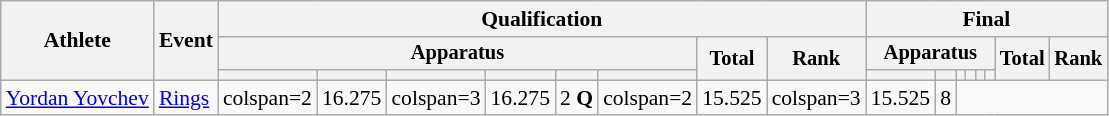<table class="wikitable" style="font-size:90%">
<tr>
<th rowspan=3>Athlete</th>
<th rowspan=3>Event</th>
<th colspan =8>Qualification</th>
<th colspan =8>Final</th>
</tr>
<tr style="font-size:95%">
<th colspan=6>Apparatus</th>
<th rowspan=2>Total</th>
<th rowspan=2>Rank</th>
<th colspan=6>Apparatus</th>
<th rowspan=2>Total</th>
<th rowspan=2>Rank</th>
</tr>
<tr style="font-size:95%">
<th></th>
<th></th>
<th></th>
<th></th>
<th></th>
<th></th>
<th></th>
<th></th>
<th></th>
<th></th>
<th></th>
<th></th>
</tr>
<tr align=center>
<td align=left><a href='#'>Yordan Yovchev</a></td>
<td align=left><a href='#'>Rings</a></td>
<td>colspan=2 </td>
<td>16.275</td>
<td>colspan=3 </td>
<td>16.275</td>
<td>2 <strong>Q</strong></td>
<td>colspan=2 </td>
<td>15.525</td>
<td>colspan=3 </td>
<td>15.525</td>
<td>8</td>
</tr>
</table>
